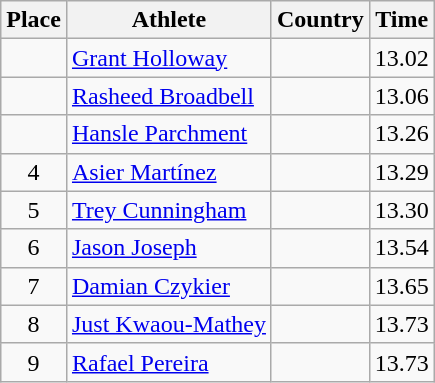<table class="wikitable">
<tr>
<th>Place</th>
<th>Athlete</th>
<th>Country</th>
<th>Time</th>
</tr>
<tr>
<td align=center></td>
<td><a href='#'>Grant Holloway</a></td>
<td></td>
<td>13.02</td>
</tr>
<tr>
<td align=center></td>
<td><a href='#'>Rasheed Broadbell</a></td>
<td></td>
<td>13.06</td>
</tr>
<tr>
<td align=center></td>
<td><a href='#'>Hansle Parchment</a></td>
<td></td>
<td>13.26</td>
</tr>
<tr>
<td align=center>4</td>
<td><a href='#'>Asier Martínez</a></td>
<td></td>
<td>13.29</td>
</tr>
<tr>
<td align=center>5</td>
<td><a href='#'>Trey Cunningham</a></td>
<td></td>
<td>13.30</td>
</tr>
<tr>
<td align=center>6</td>
<td><a href='#'>Jason Joseph</a></td>
<td></td>
<td>13.54</td>
</tr>
<tr>
<td align=center>7</td>
<td><a href='#'>Damian Czykier</a></td>
<td></td>
<td>13.65</td>
</tr>
<tr>
<td align=center>8</td>
<td><a href='#'>Just Kwaou-Mathey</a></td>
<td></td>
<td>13.73</td>
</tr>
<tr>
<td align=center>9</td>
<td><a href='#'>Rafael Pereira</a></td>
<td></td>
<td>13.73</td>
</tr>
</table>
